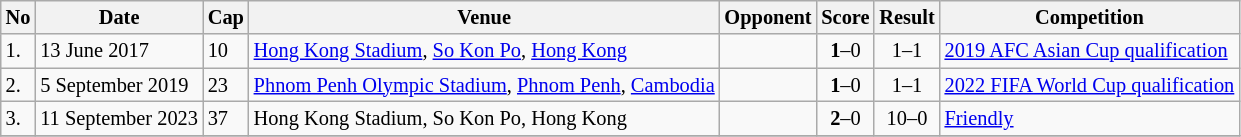<table class="wikitable" style="font-size:85%;">
<tr>
<th>No</th>
<th>Date</th>
<th>Cap</th>
<th>Venue</th>
<th>Opponent</th>
<th>Score</th>
<th>Result</th>
<th>Competition</th>
</tr>
<tr>
<td>1.</td>
<td>13 June 2017</td>
<td>10</td>
<td><a href='#'>Hong Kong Stadium</a>, <a href='#'>So Kon Po</a>, <a href='#'>Hong Kong</a></td>
<td></td>
<td align=center><strong>1</strong>–0</td>
<td align=center>1–1</td>
<td><a href='#'>2019 AFC Asian Cup qualification</a></td>
</tr>
<tr>
<td>2.</td>
<td>5 September 2019</td>
<td>23</td>
<td><a href='#'>Phnom Penh Olympic Stadium</a>, <a href='#'>Phnom Penh</a>, <a href='#'>Cambodia</a></td>
<td></td>
<td align=center><strong>1</strong>–0</td>
<td align=center>1–1</td>
<td><a href='#'>2022 FIFA World Cup qualification</a></td>
</tr>
<tr>
<td>3.</td>
<td>11 September 2023</td>
<td>37</td>
<td>Hong Kong Stadium, So Kon Po, Hong Kong</td>
<td></td>
<td align=center><strong>2</strong>–0</td>
<td align=center>10–0</td>
<td><a href='#'>Friendly</a></td>
</tr>
<tr>
</tr>
</table>
